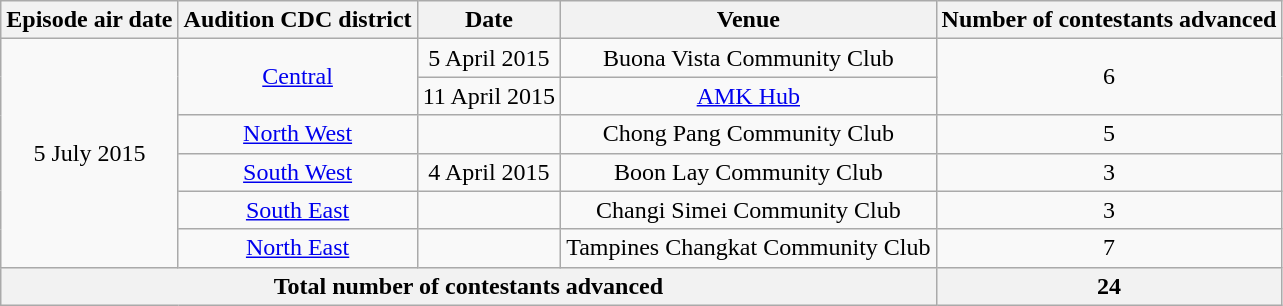<table class="wikitable" style="text-align:center;">
<tr>
<th>Episode air date</th>
<th>Audition CDC district</th>
<th>Date</th>
<th>Venue</th>
<th>Number of contestants advanced</th>
</tr>
<tr>
<td rowspan=6>5 July 2015</td>
<td rowspan=2><a href='#'>Central</a></td>
<td>5 April 2015</td>
<td>Buona Vista Community Club</td>
<td rowspan=2>6</td>
</tr>
<tr>
<td>11 April 2015</td>
<td><a href='#'>AMK Hub</a></td>
</tr>
<tr>
<td><a href='#'>North West</a></td>
<td></td>
<td>Chong Pang Community Club</td>
<td>5</td>
</tr>
<tr>
<td><a href='#'>South West</a></td>
<td>4 April 2015</td>
<td>Boon Lay Community Club</td>
<td>3</td>
</tr>
<tr>
<td><a href='#'>South East</a></td>
<td></td>
<td>Changi Simei Community Club</td>
<td>3</td>
</tr>
<tr>
<td><a href='#'>North East</a></td>
<td></td>
<td>Tampines Changkat Community Club</td>
<td>7</td>
</tr>
<tr>
<th colspan="4">Total number of contestants advanced</th>
<th>24</th>
</tr>
</table>
